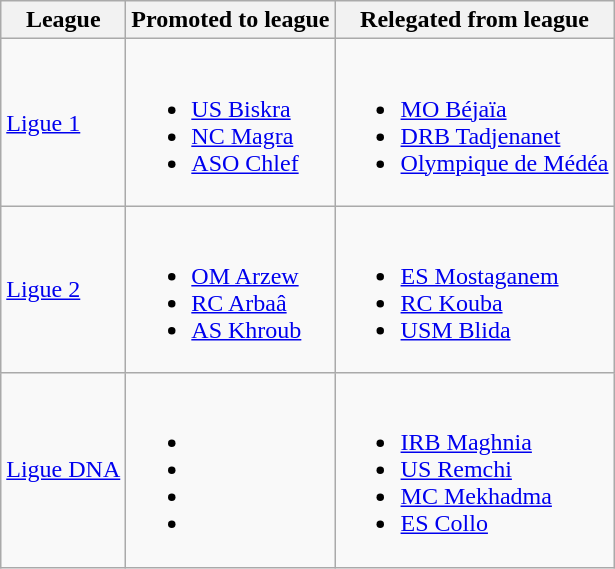<table class="wikitable">
<tr>
<th>League</th>
<th>Promoted to league</th>
<th>Relegated from league</th>
</tr>
<tr>
<td><a href='#'>Ligue 1</a></td>
<td><br><ul><li><a href='#'>US Biskra</a></li><li><a href='#'>NC Magra</a></li><li><a href='#'>ASO Chlef</a></li></ul></td>
<td><br><ul><li><a href='#'>MO Béjaïa</a></li><li><a href='#'>DRB Tadjenanet</a></li><li><a href='#'>Olympique de Médéa</a></li></ul></td>
</tr>
<tr>
<td><a href='#'>Ligue 2</a></td>
<td><br><ul><li><a href='#'>OM Arzew</a></li><li><a href='#'>RC Arbaâ</a></li><li><a href='#'>AS Khroub</a></li></ul></td>
<td><br><ul><li><a href='#'>ES Mostaganem</a></li><li><a href='#'>RC Kouba</a></li><li><a href='#'>USM Blida</a></li></ul></td>
</tr>
<tr>
<td><a href='#'>Ligue DNA</a></td>
<td><br><ul><li></li><li></li><li></li><li></li></ul></td>
<td><br><ul><li><a href='#'>IRB Maghnia</a></li><li><a href='#'>US Remchi</a></li><li><a href='#'>MC Mekhadma</a></li><li><a href='#'>ES Collo</a></li></ul></td>
</tr>
</table>
